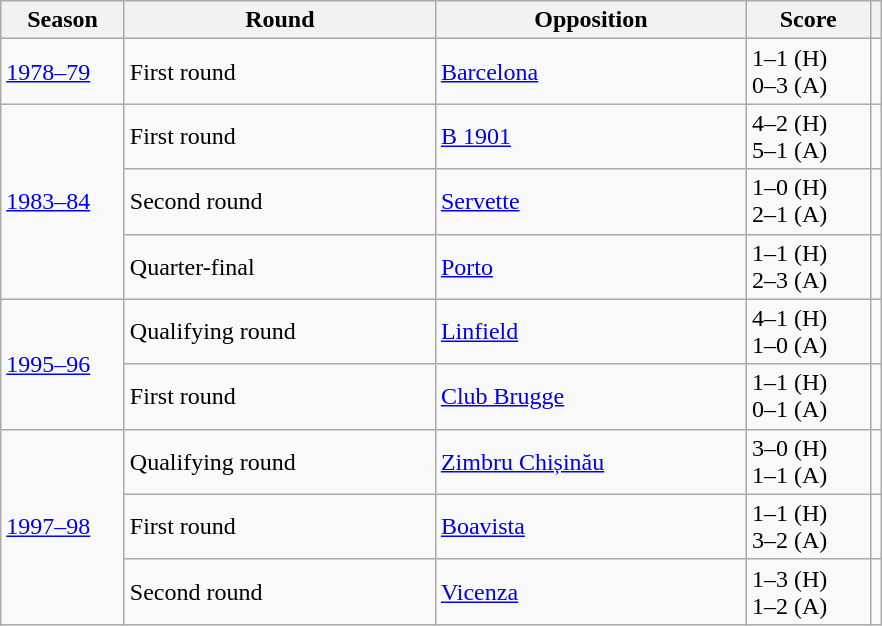<table class="wikitable">
<tr>
<th width=75>Season</th>
<th width=200>Round</th>
<th width=200>Opposition</th>
<th width=75>Score</th>
<th></th>
</tr>
<tr>
<td><a href='#'>1978–79</a></td>
<td>First round</td>
<td> <a href='#'>Barcelona</a></td>
<td>1–1 (H) <br> 0–3 (A)</td>
<td></td>
</tr>
<tr>
<td rowspan="3"><a href='#'>1983–84</a></td>
<td>First round</td>
<td> <a href='#'>B 1901</a></td>
<td>4–2 (H) <br> 5–1 (A)</td>
<td></td>
</tr>
<tr>
<td>Second round</td>
<td> <a href='#'>Servette</a></td>
<td>1–0 (H) <br> 2–1 (A)</td>
<td></td>
</tr>
<tr>
<td>Quarter-final</td>
<td> <a href='#'>Porto</a></td>
<td>1–1 (H) <br> 2–3 (A)</td>
<td></td>
</tr>
<tr>
<td rowspan="2"><a href='#'>1995–96</a></td>
<td>Qualifying round</td>
<td> <a href='#'>Linfield</a></td>
<td>4–1 (H) <br> 1–0 (A)</td>
<td></td>
</tr>
<tr>
<td>First round</td>
<td> <a href='#'>Club Brugge</a></td>
<td>1–1 (H) <br> 0–1 (A)</td>
<td></td>
</tr>
<tr>
<td rowspan="3"><a href='#'>1997–98</a></td>
<td>Qualifying round</td>
<td> <a href='#'>Zimbru Chișinău</a></td>
<td>3–0 (H) <br> 1–1 (A)</td>
<td></td>
</tr>
<tr>
<td>First round</td>
<td> <a href='#'>Boavista</a></td>
<td>1–1 (H) <br> 3–2 (A)</td>
<td></td>
</tr>
<tr>
<td>Second round</td>
<td> <a href='#'>Vicenza</a></td>
<td>1–3 (H) <br> 1–2 (A)</td>
<td></td>
</tr>
</table>
